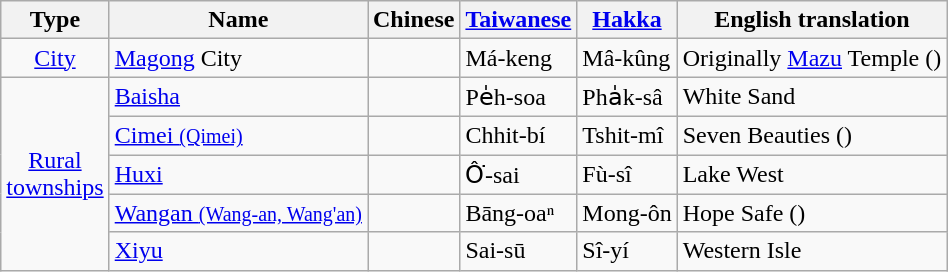<table class=wikitable>
<tr>
<th>Type</th>
<th>Name</th>
<th>Chinese</th>
<th><a href='#'>Taiwanese</a></th>
<th><a href='#'>Hakka</a></th>
<th>English translation</th>
</tr>
<tr>
<td align=center><a href='#'>City</a></td>
<td><a href='#'>Magong</a> City</td>
<td></td>
<td>Má-keng</td>
<td>Mâ-kûng</td>
<td>Originally <a href='#'>Mazu</a> Temple ()</td>
</tr>
<tr>
<td rowspan=5 align=center><a href='#'>Rural<br>townships</a></td>
<td><a href='#'>Baisha</a></td>
<td></td>
<td>Pe̍h-soa</td>
<td>Pha̍k-sâ</td>
<td>White Sand</td>
</tr>
<tr>
<td><a href='#'>Cimei <small>(Qimei)</small></a></td>
<td></td>
<td>Chhit-bí</td>
<td>Tshit-mî</td>
<td>Seven Beauties ()</td>
</tr>
<tr>
<td><a href='#'>Huxi</a></td>
<td></td>
<td>Ô͘-sai</td>
<td>Fù-sî</td>
<td>Lake West</td>
</tr>
<tr>
<td><a href='#'>Wangan <small>(Wang-an, Wang'an)</small></a></td>
<td></td>
<td>Bāng-oaⁿ</td>
<td>Mong-ôn</td>
<td>Hope Safe ()</td>
</tr>
<tr>
<td><a href='#'>Xiyu</a></td>
<td></td>
<td>Sai-sū</td>
<td>Sî-yí</td>
<td>Western Isle</td>
</tr>
</table>
